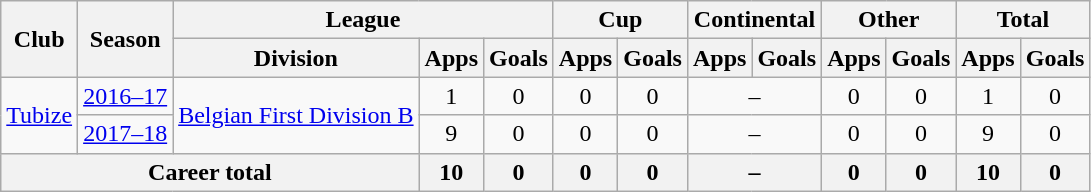<table class="wikitable" style="text-align: center">
<tr>
<th rowspan="2">Club</th>
<th rowspan="2">Season</th>
<th colspan="3">League</th>
<th colspan="2">Cup</th>
<th colspan="2">Continental</th>
<th colspan="2">Other</th>
<th colspan="2">Total</th>
</tr>
<tr>
<th>Division</th>
<th>Apps</th>
<th>Goals</th>
<th>Apps</th>
<th>Goals</th>
<th>Apps</th>
<th>Goals</th>
<th>Apps</th>
<th>Goals</th>
<th>Apps</th>
<th>Goals</th>
</tr>
<tr>
<td rowspan="2"><a href='#'>Tubize</a></td>
<td><a href='#'>2016–17</a></td>
<td rowspan="2"><a href='#'>Belgian First Division B</a></td>
<td>1</td>
<td>0</td>
<td>0</td>
<td>0</td>
<td colspan="2">–</td>
<td>0</td>
<td>0</td>
<td>1</td>
<td>0</td>
</tr>
<tr>
<td><a href='#'>2017–18</a></td>
<td>9</td>
<td>0</td>
<td>0</td>
<td>0</td>
<td colspan="2">–</td>
<td>0</td>
<td>0</td>
<td>9</td>
<td>0</td>
</tr>
<tr>
<th colspan=3>Career total</th>
<th>10</th>
<th>0</th>
<th>0</th>
<th>0</th>
<th colspan="2">–</th>
<th>0</th>
<th>0</th>
<th>10</th>
<th>0</th>
</tr>
</table>
